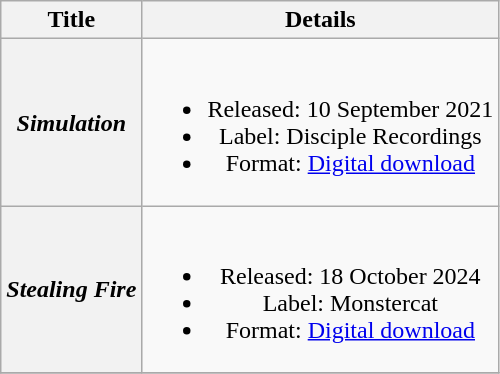<table class="wikitable plainrowheaders" style="text-align:center;">
<tr>
<th rowspan="1" scope="col">Title</th>
<th rowspan="1" scope="col">Details</th>
</tr>
<tr>
<th scope="row"><em>Simulation</em></th>
<td><br><ul><li>Released: 10 September 2021</li><li>Label: Disciple Recordings</li><li>Format: <a href='#'>Digital download</a></li></ul></td>
</tr>
<tr>
<th scope="row"><em>Stealing Fire</em></th>
<td><br><ul><li>Released: 18 October 2024</li><li>Label: Monstercat</li><li>Format: <a href='#'>Digital download</a></li></ul></td>
</tr>
<tr>
</tr>
</table>
